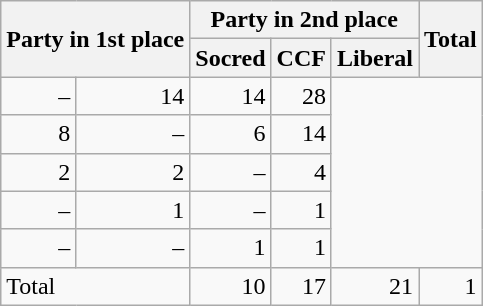<table class="wikitable" style="text-align:right;">
<tr>
<th rowspan="2" colspan="2" style="text-align:left;">Party in 1st place</th>
<th colspan="3">Party in 2nd place</th>
<th rowspan="2">Total</th>
</tr>
<tr>
<th>Socred</th>
<th>CCF</th>
<th>Liberal</th>
</tr>
<tr>
<td>–</td>
<td>14</td>
<td>14</td>
<td>28</td>
</tr>
<tr>
<td>8</td>
<td>–</td>
<td>6</td>
<td>14</td>
</tr>
<tr>
<td>2</td>
<td>2</td>
<td>–</td>
<td>4</td>
</tr>
<tr>
<td>–</td>
<td>1</td>
<td>–</td>
<td>1</td>
</tr>
<tr>
<td>–</td>
<td>–</td>
<td>1</td>
<td>1</td>
</tr>
<tr>
<td colspan="2" style="text-align:left;">Total</td>
<td>10</td>
<td>17</td>
<td>21</td>
<td>1</td>
</tr>
</table>
